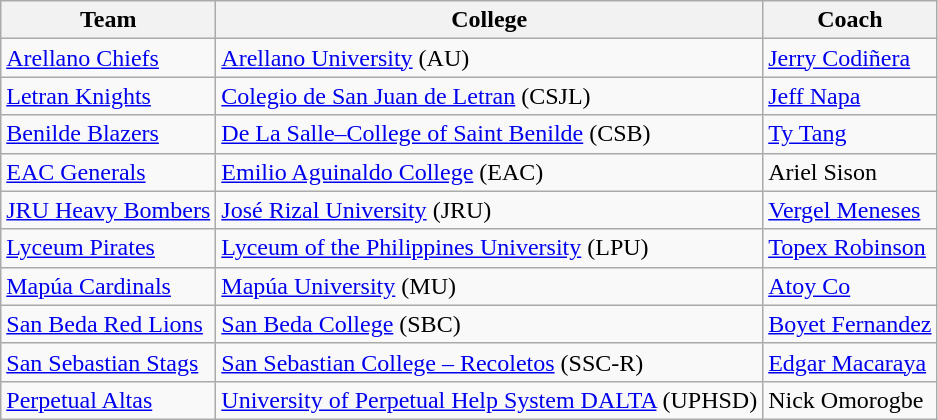<table class="wikitable">
<tr>
<th>Team</th>
<th>College</th>
<th>Coach</th>
</tr>
<tr>
<td><a href='#'>Arellano Chiefs</a></td>
<td><a href='#'>Arellano University</a> (AU)</td>
<td><a href='#'>Jerry Codiñera</a></td>
</tr>
<tr>
<td><a href='#'>Letran Knights</a></td>
<td><a href='#'>Colegio de San Juan de Letran</a> (CSJL)</td>
<td><a href='#'>Jeff Napa</a></td>
</tr>
<tr>
<td><a href='#'>Benilde Blazers</a></td>
<td><a href='#'>De La Salle–College of Saint Benilde</a> (CSB)</td>
<td><a href='#'>Ty Tang</a></td>
</tr>
<tr>
<td><a href='#'>EAC Generals</a></td>
<td><a href='#'>Emilio Aguinaldo College</a> (EAC)</td>
<td>Ariel Sison</td>
</tr>
<tr>
<td><a href='#'>JRU Heavy Bombers</a></td>
<td><a href='#'>José Rizal University</a> (JRU)</td>
<td><a href='#'>Vergel Meneses</a></td>
</tr>
<tr>
<td><a href='#'>Lyceum Pirates</a></td>
<td><a href='#'>Lyceum of the Philippines University</a> (LPU)</td>
<td><a href='#'>Topex Robinson</a></td>
</tr>
<tr>
<td><a href='#'>Mapúa Cardinals</a></td>
<td><a href='#'>Mapúa University</a> (MU)</td>
<td><a href='#'>Atoy Co</a></td>
</tr>
<tr>
<td><a href='#'>San Beda Red Lions</a></td>
<td><a href='#'>San Beda College</a> (SBC)</td>
<td><a href='#'>Boyet Fernandez</a></td>
</tr>
<tr>
<td><a href='#'>San Sebastian Stags</a></td>
<td><a href='#'>San Sebastian College – Recoletos</a> (SSC-R)</td>
<td><a href='#'>Edgar Macaraya</a></td>
</tr>
<tr>
<td><a href='#'>Perpetual Altas</a></td>
<td><a href='#'>University of Perpetual Help System DALTA</a> (UPHSD)</td>
<td>Nick Omorogbe</td>
</tr>
</table>
